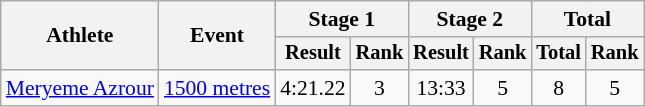<table class="wikitable" style="font-size:90%">
<tr>
<th rowspan=2>Athlete</th>
<th rowspan=2>Event</th>
<th colspan=2>Stage 1</th>
<th colspan=2>Stage 2</th>
<th colspan=2>Total</th>
</tr>
<tr style="font-size:95%">
<th>Result</th>
<th>Rank</th>
<th>Result</th>
<th>Rank</th>
<th>Total</th>
<th>Rank</th>
</tr>
<tr align=center>
<td align=left><a href='#'>Meryeme Azrour</a></td>
<td align=left><a href='#'>1500 metres</a></td>
<td>4:21.22</td>
<td>3</td>
<td>13:33</td>
<td>5</td>
<td>8</td>
<td>5</td>
</tr>
</table>
